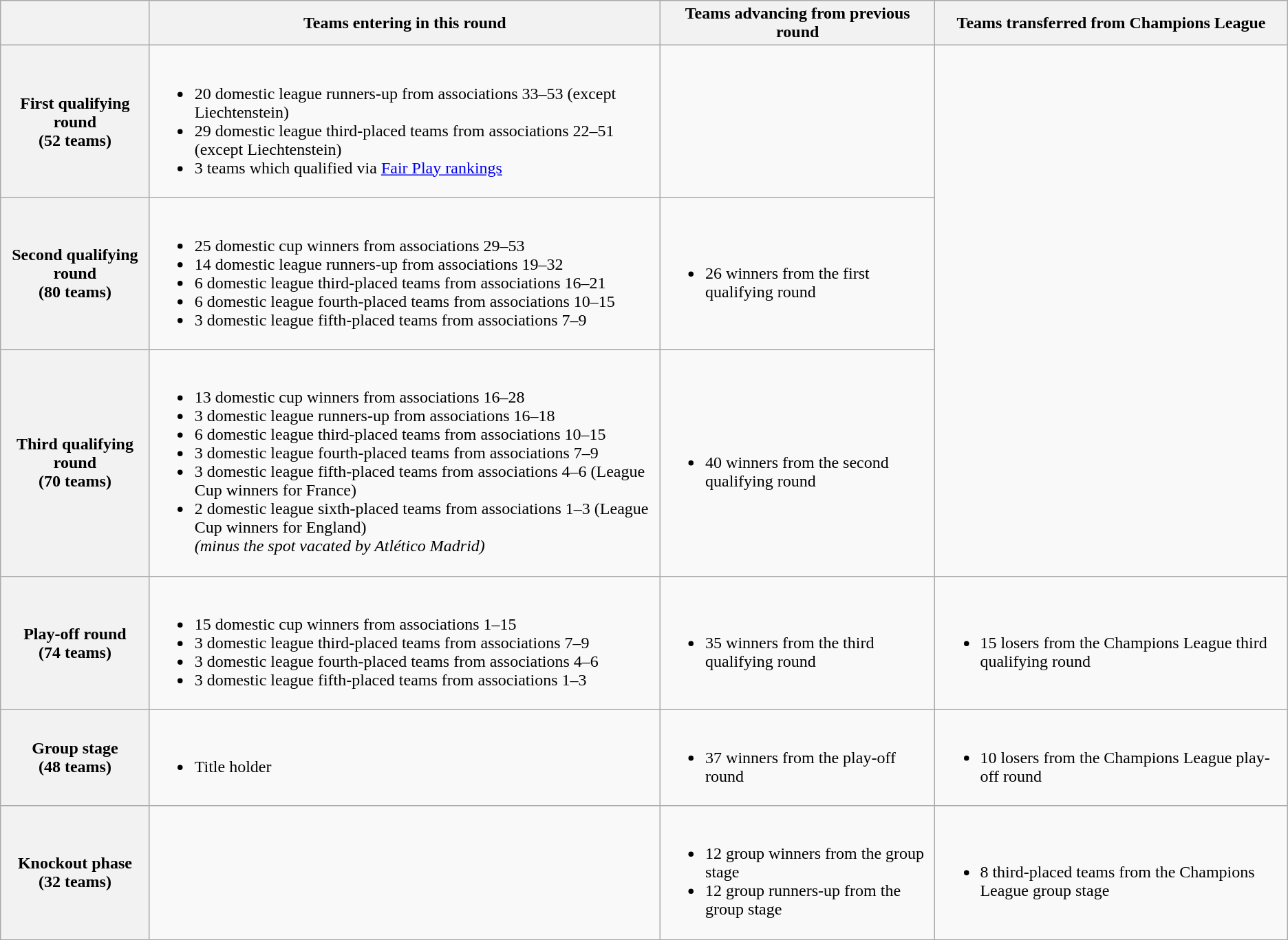<table class="wikitable">
<tr>
<th></th>
<th>Teams entering in this round</th>
<th>Teams advancing from previous round</th>
<th>Teams transferred from Champions League</th>
</tr>
<tr>
<th>First qualifying round<br> (52 teams)</th>
<td><br><ul><li>20 domestic league runners-up from associations 33–53 (except Liechtenstein)</li><li>29 domestic league third-placed teams from associations 22–51 (except Liechtenstein)</li><li>3 teams which qualified via <a href='#'>Fair Play rankings</a></li></ul></td>
<td></td>
<td rowspan="3"></td>
</tr>
<tr>
<th>Second qualifying round<br> (80 teams)</th>
<td><br><ul><li>25 domestic cup winners from associations 29–53</li><li>14 domestic league runners-up from associations 19–32</li><li>6 domestic league third-placed teams from associations 16–21</li><li>6 domestic league fourth-placed teams from associations 10–15</li><li>3 domestic league fifth-placed teams from associations 7–9</li></ul></td>
<td><br><ul><li>26 winners from the first qualifying round</li></ul></td>
</tr>
<tr>
<th>Third qualifying round<br> (70 teams)</th>
<td><br><ul><li>13 domestic cup winners from associations 16–28</li><li>3 domestic league runners-up from associations 16–18</li><li>6 domestic league third-placed teams from associations 10–15</li><li>3 domestic league fourth-placed teams from associations 7–9</li><li>3 domestic league fifth-placed teams from associations 4–6 (League Cup winners for France)</li><li>2 domestic league sixth-placed teams from associations 1–3 (League Cup winners for England)<br> <em>(minus the spot vacated by Atlético Madrid)</em></li></ul></td>
<td><br><ul><li>40 winners from the second qualifying round</li></ul></td>
</tr>
<tr>
<th>Play-off round<br> (74 teams)</th>
<td><br><ul><li>15 domestic cup winners from associations 1–15</li><li>3 domestic league third-placed teams from associations 7–9</li><li>3 domestic league fourth-placed teams from associations 4–6</li><li>3 domestic league fifth-placed teams from associations 1–3</li></ul></td>
<td><br><ul><li>35 winners from the third qualifying round</li></ul></td>
<td><br><ul><li>15 losers from the Champions League third qualifying round</li></ul></td>
</tr>
<tr>
<th>Group stage<br> (48 teams)</th>
<td><br><ul><li>Title holder</li></ul></td>
<td><br><ul><li>37 winners from the play-off round</li></ul></td>
<td><br><ul><li>10 losers from the Champions League play-off round</li></ul></td>
</tr>
<tr>
<th>Knockout phase<br> (32 teams)</th>
<td></td>
<td><br><ul><li>12 group winners from the group stage</li><li>12 group runners-up from the group stage</li></ul></td>
<td><br><ul><li>8 third-placed teams from the Champions League group stage</li></ul></td>
</tr>
</table>
